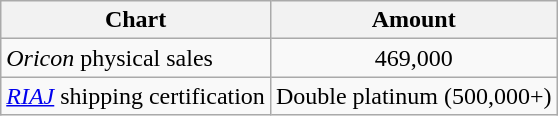<table class="wikitable">
<tr>
<th>Chart</th>
<th>Amount</th>
</tr>
<tr>
<td><em>Oricon</em> physical sales</td>
<td align="center">469,000</td>
</tr>
<tr>
<td><em><a href='#'>RIAJ</a></em> shipping certification</td>
<td align="center">Double platinum (500,000+)</td>
</tr>
</table>
